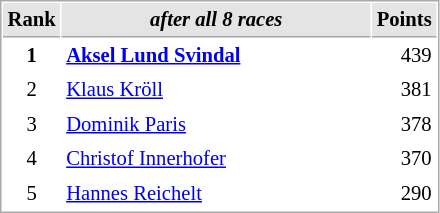<table cellspacing="1" cellpadding="3" style="border:1px solid #AAAAAA;font-size:86%">
<tr bgcolor="#E4E4E4">
<th style="border-bottom:1px solid #AAAAAA" width=10>Rank</th>
<th style="border-bottom:1px solid #AAAAAA" width=200><strong><em>after all 8 races</em></strong></th>
<th style="border-bottom:1px solid #AAAAAA" width=20>Points</th>
</tr>
<tr>
<td align="center"><strong>1</strong></td>
<td> <strong><a href='#'>Aksel Lund Svindal</a> </strong></td>
<td align="right">439</td>
</tr>
<tr>
<td align="center">2</td>
<td> <a href='#'>Klaus Kröll</a></td>
<td align="right">381</td>
</tr>
<tr>
<td align="center">3</td>
<td> <a href='#'>Dominik Paris</a></td>
<td align="right">378</td>
</tr>
<tr>
<td align="center">4</td>
<td> <a href='#'>Christof Innerhofer</a></td>
<td align="right">370</td>
</tr>
<tr>
<td align="center">5</td>
<td> <a href='#'>Hannes Reichelt</a></td>
<td align="right">290</td>
</tr>
</table>
